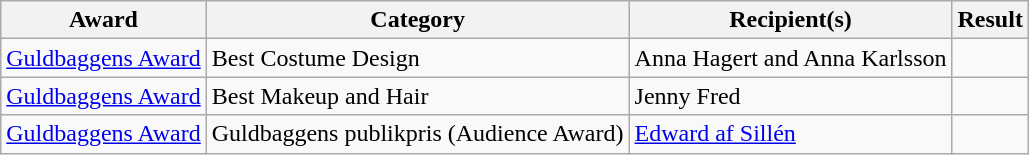<table class="wikitable sortable">
<tr>
<th>Award</th>
<th>Category</th>
<th>Recipient(s)</th>
<th>Result</th>
</tr>
<tr>
<td><a href='#'>Guldbaggens Award</a></td>
<td>Best Costume Design</td>
<td>Anna Hagert and Anna Karlsson</td>
<td></td>
</tr>
<tr>
<td><a href='#'>Guldbaggens Award</a></td>
<td>Best Makeup and Hair</td>
<td>Jenny Fred</td>
<td></td>
</tr>
<tr>
<td><a href='#'>Guldbaggens Award</a></td>
<td>Guldbaggens publikpris (Audience Award)</td>
<td><a href='#'>Edward af Sillén</a></td>
<td></td>
</tr>
</table>
